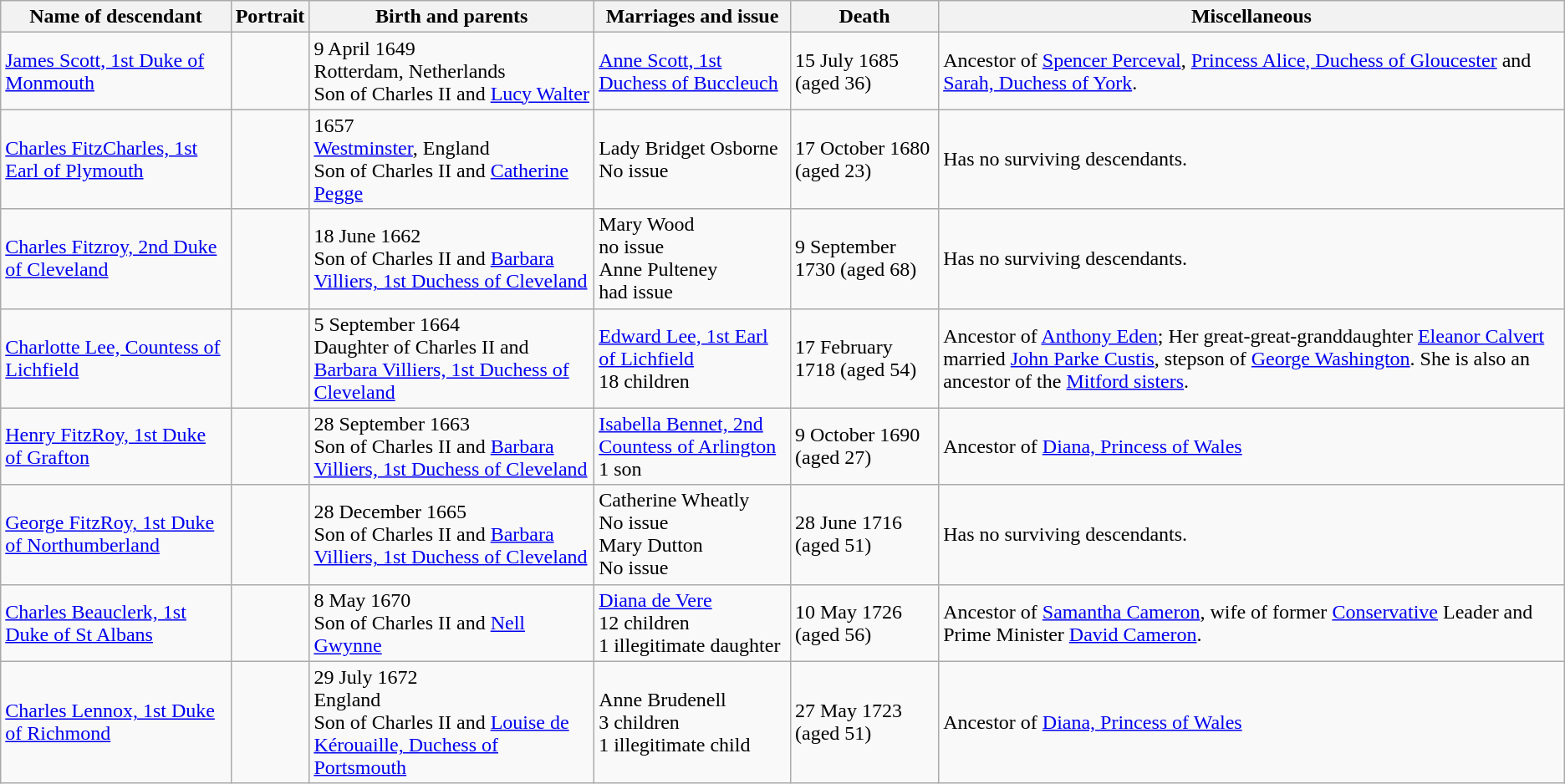<table class="wikitable">
<tr ->
<th>Name of descendant</th>
<th>Portrait</th>
<th>Birth and parents</th>
<th>Marriages and issue</th>
<th>Death</th>
<th>Miscellaneous</th>
</tr>
<tr>
<td><a href='#'>James Scott, 1st Duke of Monmouth</a></td>
<td></td>
<td>9 April 1649<br>Rotterdam, Netherlands<br>Son of Charles II and <a href='#'>Lucy Walter</a></td>
<td><a href='#'>Anne Scott, 1st Duchess of Buccleuch</a></td>
<td>15 July 1685 (aged 36)</td>
<td>Ancestor of <a href='#'>Spencer Perceval</a>, <a href='#'>Princess Alice, Duchess of Gloucester</a> and <a href='#'>Sarah, Duchess of York</a>.</td>
</tr>
<tr>
<td><a href='#'>Charles FitzCharles, 1st Earl of Plymouth</a></td>
<td></td>
<td>1657<br><a href='#'>Westminster</a>, England<br>Son of Charles II and <a href='#'>Catherine Pegge</a></td>
<td>Lady Bridget Osborne<br>No issue</td>
<td>17 October 1680 (aged 23)</td>
<td>Has no surviving descendants.</td>
</tr>
<tr>
<td><a href='#'>Charles Fitzroy, 2nd Duke of Cleveland</a></td>
<td></td>
<td>18 June 1662<br>Son of Charles II and <a href='#'>Barbara Villiers, 1st Duchess of Cleveland</a></td>
<td>Mary Wood<br>no issue<br>Anne Pulteney<br>had issue</td>
<td>9 September 1730 (aged 68)</td>
<td>Has no surviving descendants.</td>
</tr>
<tr>
<td><a href='#'>Charlotte Lee, Countess of Lichfield</a></td>
<td></td>
<td>5 September 1664<br>Daughter of Charles II and <a href='#'>Barbara Villiers, 1st Duchess of Cleveland</a></td>
<td><a href='#'>Edward Lee, 1st Earl of Lichfield</a><br>18 children</td>
<td>17 February 1718 (aged 54)</td>
<td>Ancestor of <a href='#'>Anthony Eden</a>; Her great-great-granddaughter <a href='#'>Eleanor Calvert</a> married <a href='#'>John Parke Custis</a>, stepson of <a href='#'>George Washington</a>. She is also an ancestor of the <a href='#'>Mitford sisters</a>.</td>
</tr>
<tr>
<td><a href='#'>Henry FitzRoy, 1st Duke of Grafton</a></td>
<td></td>
<td>28 September 1663<br>Son of Charles II and <a href='#'>Barbara Villiers, 1st Duchess of Cleveland</a></td>
<td><a href='#'>Isabella Bennet, 2nd Countess of Arlington</a><br>1 son</td>
<td>9 October 1690 (aged 27)</td>
<td>Ancestor of <a href='#'>Diana, Princess of Wales</a></td>
</tr>
<tr>
<td><a href='#'>George FitzRoy, 1st Duke of Northumberland</a></td>
<td></td>
<td>28 December 1665<br>Son of Charles II and <a href='#'>Barbara Villiers, 1st Duchess of Cleveland</a></td>
<td>Catherine Wheatly<br>No issue<br>Mary Dutton<br>No issue</td>
<td>28 June 1716 (aged 51)</td>
<td>Has no surviving descendants.</td>
</tr>
<tr>
<td><a href='#'>Charles Beauclerk, 1st Duke of St Albans</a></td>
<td></td>
<td>8 May 1670<br>Son of Charles II and <a href='#'>Nell Gwynne</a></td>
<td><a href='#'>Diana de Vere</a><br>12 children<br>1 illegitimate daughter</td>
<td>10 May 1726 (aged 56)</td>
<td>Ancestor of <a href='#'>Samantha Cameron</a>, wife of former <a href='#'>Conservative</a> Leader and Prime Minister <a href='#'>David Cameron</a>.</td>
</tr>
<tr>
<td><a href='#'>Charles Lennox, 1st Duke of Richmond</a></td>
<td></td>
<td>29 July 1672<br>England<br>Son of Charles II and <a href='#'>Louise de Kérouaille, Duchess of Portsmouth</a></td>
<td>Anne Brudenell<br>3 children<br>1 illegitimate child</td>
<td>27 May 1723 (aged 51)</td>
<td>Ancestor of <a href='#'>Diana, Princess of Wales</a></td>
</tr>
</table>
